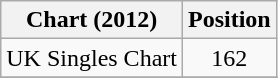<table class="wikitable">
<tr>
<th>Chart (2012)</th>
<th>Position</th>
</tr>
<tr>
<td>UK Singles Chart</td>
<td style="text-align:center;">162</td>
</tr>
<tr>
</tr>
</table>
